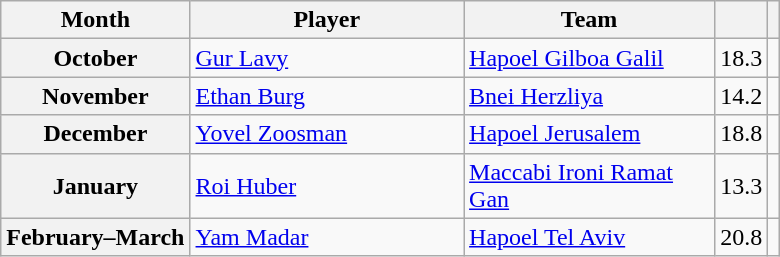<table class="wikitable" style="text-align: center;">
<tr>
<th>Month</th>
<th style="width:175px;">Player</th>
<th style="width:160px;">Team</th>
<th><a href='#'></a></th>
<th></th>
</tr>
<tr>
<th>October</th>
<td align=left> <a href='#'>Gur Lavy</a></td>
<td align=left><a href='#'>Hapoel Gilboa Galil</a></td>
<td>18.3</td>
<td></td>
</tr>
<tr>
<th>November</th>
<td align=left> <a href='#'>Ethan Burg</a></td>
<td align=left><a href='#'>Bnei Herzliya</a></td>
<td>14.2</td>
<td></td>
</tr>
<tr>
<th>December</th>
<td align=left> <a href='#'>Yovel Zoosman</a></td>
<td align=left><a href='#'>Hapoel Jerusalem</a></td>
<td>18.8</td>
<td></td>
</tr>
<tr>
<th>January</th>
<td align=left> <a href='#'>Roi Huber</a></td>
<td align=left><a href='#'>Maccabi Ironi Ramat Gan</a></td>
<td>13.3</td>
<td></td>
</tr>
<tr>
<th>February–March</th>
<td align=left> <a href='#'>Yam Madar</a></td>
<td align=left><a href='#'>Hapoel Tel Aviv</a></td>
<td>20.8</td>
<td></td>
</tr>
</table>
